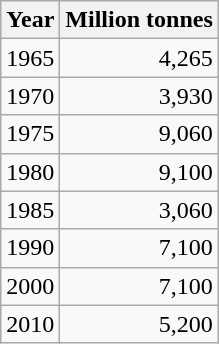<table class="wikitable" style="text-align:right; float:right">
<tr>
<th>Year</th>
<th>Million tonnes</th>
</tr>
<tr>
<td>1965</td>
<td>4,265</td>
</tr>
<tr>
<td>1970</td>
<td>3,930</td>
</tr>
<tr>
<td>1975</td>
<td>9,060</td>
</tr>
<tr>
<td>1980</td>
<td>9,100</td>
</tr>
<tr>
<td>1985</td>
<td>3,060</td>
</tr>
<tr>
<td>1990</td>
<td>7,100</td>
</tr>
<tr>
<td>2000</td>
<td>7,100</td>
</tr>
<tr>
<td>2010</td>
<td>5,200</td>
</tr>
</table>
